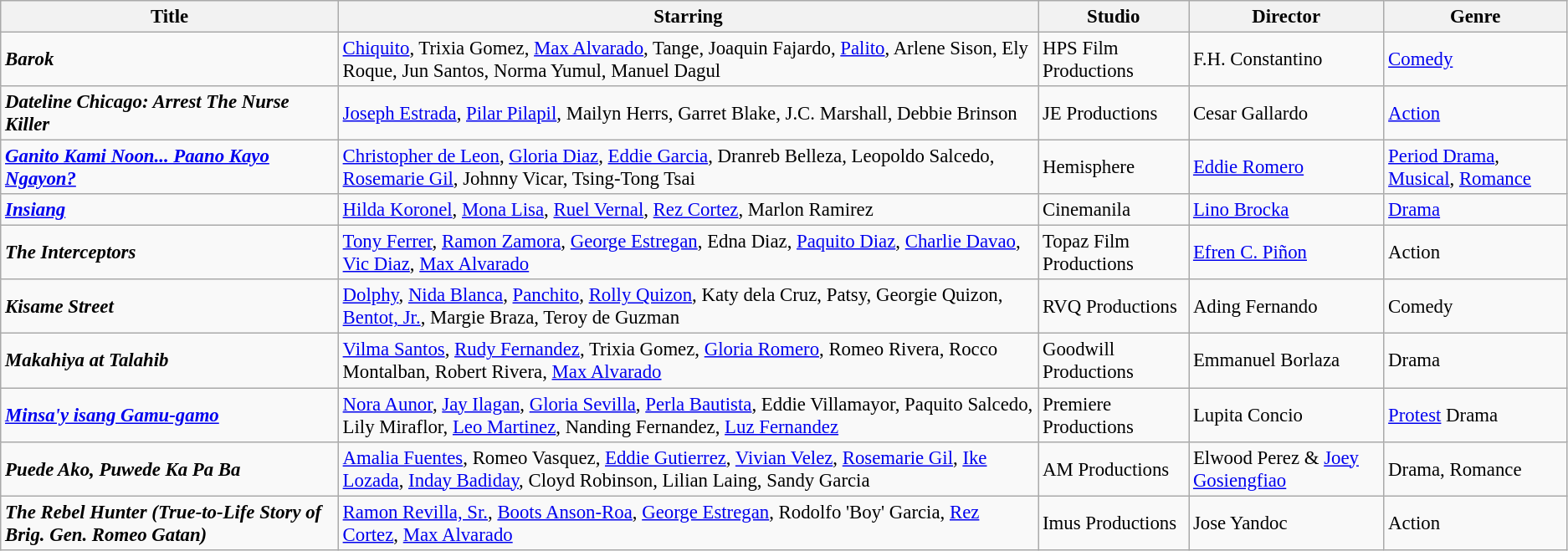<table class="wikitable" style="font-size:95%">
<tr>
<th>Title</th>
<th>Starring</th>
<th>Studio</th>
<th>Director</th>
<th>Genre</th>
</tr>
<tr>
<td><strong><em>Barok</em></strong></td>
<td><a href='#'>Chiquito</a>, Trixia Gomez, <a href='#'>Max Alvarado</a>, Tange, Joaquin Fajardo, <a href='#'>Palito</a>, Arlene Sison, Ely Roque, Jun Santos, Norma Yumul, Manuel Dagul</td>
<td>HPS Film Productions</td>
<td>F.H. Constantino</td>
<td><a href='#'>Comedy</a></td>
</tr>
<tr>
<td><strong><em>Dateline Chicago: Arrest The Nurse Killer</em></strong></td>
<td><a href='#'>Joseph Estrada</a>, <a href='#'>Pilar Pilapil</a>, Mailyn Herrs, Garret Blake, J.C. Marshall, Debbie Brinson</td>
<td>JE Productions</td>
<td>Cesar Gallardo</td>
<td><a href='#'>Action</a></td>
</tr>
<tr>
<td><strong><em><a href='#'>Ganito Kami Noon... Paano Kayo Ngayon?</a></em></strong></td>
<td><a href='#'>Christopher de Leon</a>, <a href='#'>Gloria Diaz</a>, <a href='#'>Eddie Garcia</a>, Dranreb Belleza, Leopoldo Salcedo, <a href='#'>Rosemarie Gil</a>, Johnny Vicar, Tsing-Tong Tsai</td>
<td>Hemisphere</td>
<td><a href='#'>Eddie Romero</a></td>
<td><a href='#'> Period Drama</a>, <a href='#'>Musical</a>, <a href='#'>Romance</a></td>
</tr>
<tr>
<td><strong><em><a href='#'>Insiang</a></em></strong></td>
<td><a href='#'>Hilda Koronel</a>, <a href='#'>Mona Lisa</a>, <a href='#'>Ruel Vernal</a>, <a href='#'>Rez Cortez</a>, Marlon Ramirez</td>
<td>Cinemanila</td>
<td><a href='#'>Lino Brocka</a></td>
<td><a href='#'>Drama</a></td>
</tr>
<tr>
<td><strong><em>The Interceptors</em></strong></td>
<td><a href='#'>Tony Ferrer</a>, <a href='#'>Ramon Zamora</a>, <a href='#'>George Estregan</a>, Edna Diaz, <a href='#'>Paquito Diaz</a>, <a href='#'>Charlie Davao</a>, <a href='#'>Vic Diaz</a>, <a href='#'>Max Alvarado</a></td>
<td>Topaz Film Productions</td>
<td><a href='#'>Efren C. Piñon</a></td>
<td>Action</td>
</tr>
<tr>
<td><strong><em>Kisame Street</em></strong></td>
<td><a href='#'>Dolphy</a>, <a href='#'>Nida Blanca</a>, <a href='#'>Panchito</a>, <a href='#'>Rolly Quizon</a>, Katy dela Cruz, Patsy, Georgie Quizon, <a href='#'>Bentot, Jr.</a>, Margie Braza, Teroy de Guzman</td>
<td>RVQ Productions</td>
<td>Ading Fernando</td>
<td>Comedy</td>
</tr>
<tr>
<td><strong><em>Makahiya at Talahib</em></strong></td>
<td><a href='#'>Vilma Santos</a>, <a href='#'>Rudy Fernandez</a>, Trixia Gomez, <a href='#'>Gloria Romero</a>, Romeo Rivera, Rocco Montalban, Robert Rivera, <a href='#'>Max Alvarado</a></td>
<td>Goodwill Productions</td>
<td>Emmanuel Borlaza</td>
<td>Drama</td>
</tr>
<tr>
<td><strong><em><a href='#'>Minsa'y isang Gamu-gamo</a></em></strong></td>
<td><a href='#'>Nora Aunor</a>, <a href='#'>Jay Ilagan</a>, <a href='#'>Gloria Sevilla</a>, <a href='#'>Perla Bautista</a>, Eddie Villamayor, Paquito Salcedo, Lily Miraflor, <a href='#'>Leo Martinez</a>, Nanding Fernandez, <a href='#'>Luz Fernandez</a></td>
<td>Premiere Productions</td>
<td>Lupita Concio</td>
<td><a href='#'>Protest</a> Drama</td>
</tr>
<tr>
<td><strong><em>Puede Ako, Puwede Ka Pa Ba</em></strong></td>
<td><a href='#'>Amalia Fuentes</a>, Romeo Vasquez, <a href='#'>Eddie Gutierrez</a>, <a href='#'>Vivian Velez</a>, <a href='#'>Rosemarie Gil</a>, <a href='#'>Ike Lozada</a>, <a href='#'>Inday Badiday</a>, Cloyd Robinson, Lilian Laing, Sandy Garcia</td>
<td>AM Productions</td>
<td>Elwood Perez & <a href='#'>Joey Gosiengfiao</a></td>
<td>Drama, Romance</td>
</tr>
<tr>
<td><strong><em>The Rebel Hunter (True-to-Life Story of Brig. Gen. Romeo Gatan)</em></strong></td>
<td><a href='#'>Ramon Revilla, Sr.</a>, <a href='#'>Boots Anson-Roa</a>, <a href='#'>George Estregan</a>, Rodolfo 'Boy' Garcia, <a href='#'>Rez Cortez</a>, <a href='#'>Max Alvarado</a></td>
<td>Imus Productions</td>
<td>Jose Yandoc</td>
<td>Action</td>
</tr>
</table>
